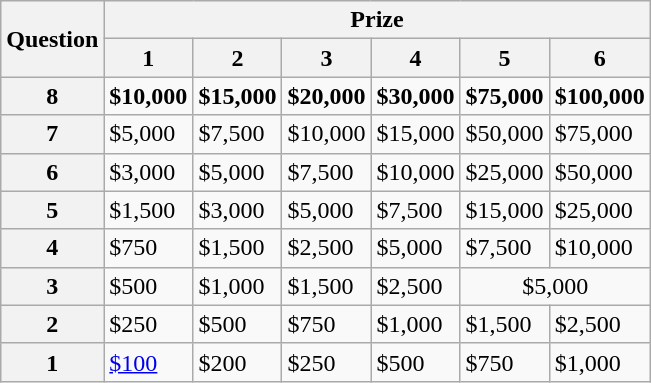<table class="wikitable wikicenter">
<tr>
<th rowspan="2">Question</th>
<th colspan="6">Prize</th>
</tr>
<tr>
<th>1</th>
<th>2</th>
<th>3</th>
<th>4</th>
<th>5</th>
<th>6</th>
</tr>
<tr>
<th>8</th>
<td><strong>$10,000</strong></td>
<td><strong>$15,000</strong></td>
<td><strong>$20,000</strong></td>
<td><strong>$30,000</strong></td>
<td><strong>$75,000</strong></td>
<td><strong>$100,000</strong></td>
</tr>
<tr>
<th>7</th>
<td>$5,000</td>
<td>$7,500</td>
<td>$10,000</td>
<td>$15,000</td>
<td>$50,000</td>
<td>$75,000</td>
</tr>
<tr>
<th>6</th>
<td>$3,000</td>
<td>$5,000</td>
<td>$7,500</td>
<td>$10,000</td>
<td>$25,000</td>
<td>$50,000</td>
</tr>
<tr>
<th>5</th>
<td>$1,500</td>
<td>$3,000</td>
<td>$5,000</td>
<td>$7,500</td>
<td>$15,000</td>
<td>$25,000</td>
</tr>
<tr>
<th>4</th>
<td>$750</td>
<td>$1,500</td>
<td>$2,500</td>
<td>$5,000</td>
<td>$7,500</td>
<td>$10,000</td>
</tr>
<tr>
<th>3</th>
<td>$500</td>
<td>$1,000</td>
<td>$1,500</td>
<td>$2,500</td>
<td colspan=2 align="center">$5,000</td>
</tr>
<tr>
<th>2</th>
<td>$250</td>
<td>$500</td>
<td>$750</td>
<td>$1,000</td>
<td>$1,500</td>
<td>$2,500</td>
</tr>
<tr>
<th>1</th>
<td><a href='#'>$100</a></td>
<td>$200</td>
<td>$250</td>
<td>$500</td>
<td>$750</td>
<td>$1,000</td>
</tr>
</table>
